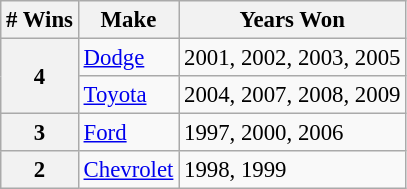<table class="wikitable" style="font-size: 95%;">
<tr>
<th># Wins</th>
<th>Make</th>
<th>Years Won</th>
</tr>
<tr>
<th rowspan="2">4</th>
<td> <a href='#'>Dodge</a></td>
<td>2001, 2002, 2003, 2005</td>
</tr>
<tr>
<td> <a href='#'>Toyota</a></td>
<td>2004, 2007, 2008, 2009</td>
</tr>
<tr>
<th>3</th>
<td> <a href='#'>Ford</a></td>
<td>1997, 2000, 2006</td>
</tr>
<tr>
<th>2</th>
<td> <a href='#'>Chevrolet</a></td>
<td>1998, 1999</td>
</tr>
</table>
